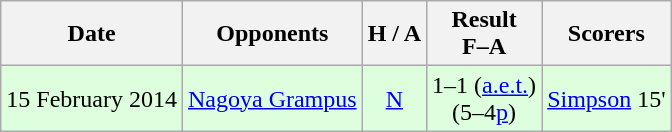<table class="wikitable" style="text-align:center">
<tr>
<th>Date</th>
<th>Opponents</th>
<th>H / A</th>
<th>Result<br>F–A</th>
<th>Scorers</th>
</tr>
<tr bgcolor="#ddffdd">
<td>15 February 2014</td>
<td align="left"> <a href='#'>Nagoya Grampus</a></td>
<td><a href='#'>N</a></td>
<td>1–1 (<a href='#'>a.e.t.</a>)<br>(5–4<a href='#'>p</a>)</td>
<td><a href='#'>Simpson</a> 15'</td>
</tr>
</table>
